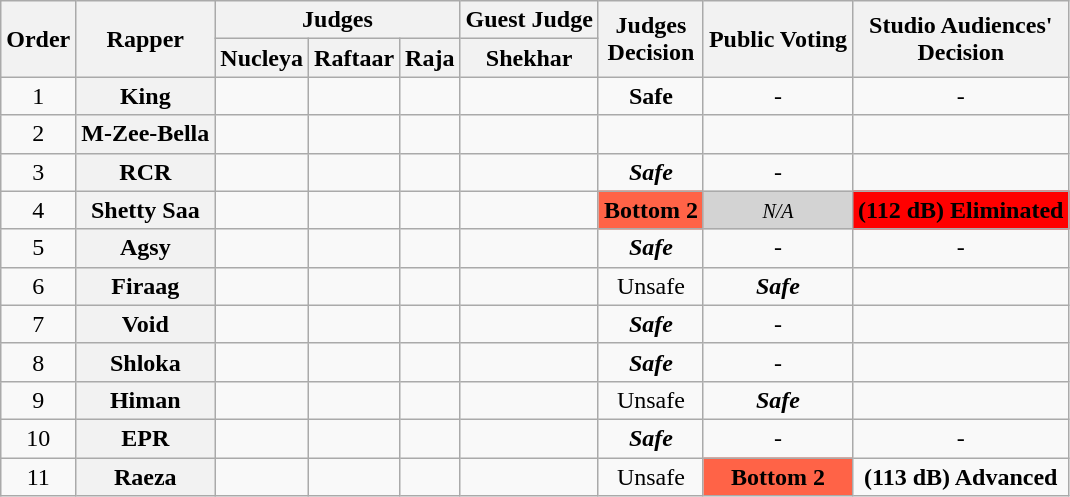<table class="wikitable" style="text-align:center">
<tr>
<th rowspan="2">Order</th>
<th rowspan="2">Rapper</th>
<th colspan="3">Judges</th>
<th>Guest Judge</th>
<th rowspan="2">Judges<br>Decision</th>
<th rowspan="2">Public Voting</th>
<th rowspan="2">Studio Audiences'<br>Decision</th>
</tr>
<tr>
<th>Nucleya</th>
<th>Raftaar</th>
<th>Raja</th>
<th>Shekhar</th>
</tr>
<tr>
<td>1</td>
<th>King</th>
<td></td>
<td></td>
<td></td>
<td></td>
<td><strong>Safe</strong></td>
<td>-</td>
<td>-</td>
</tr>
<tr>
<td>2</td>
<th>M-Zee-Bella</th>
<td></td>
<td></td>
<td></td>
<td></td>
<td><strong></strong></td>
<td></td>
<td></td>
</tr>
<tr>
<td>3</td>
<th>RCR</th>
<td></td>
<td></td>
<td></td>
<td></td>
<td><strong><em>Safe</em></strong></td>
<td>-</td>
<td></td>
</tr>
<tr>
<td>4</td>
<th>Shetty Saa</th>
<td></td>
<td></td>
<td></td>
<td></td>
<td bgcolor="tomato"><strong>Bottom 2</strong> </td>
<td bgcolor="lightgray"><small><em>N/A</em></small></td>
<td bgcolor="red"><strong>(112 dB) Eliminated</strong></td>
</tr>
<tr>
<td>5</td>
<th>Agsy</th>
<td></td>
<td></td>
<td></td>
<td></td>
<td><strong><em>Safe</em></strong></td>
<td>-</td>
<td>-</td>
</tr>
<tr>
<td>6</td>
<th>Firaag</th>
<td></td>
<td></td>
<td></td>
<td></td>
<td>Unsafe</td>
<td><strong><em>Safe</em></strong></td>
<td></td>
</tr>
<tr>
<td>7</td>
<th>Void</th>
<td></td>
<td></td>
<td></td>
<td></td>
<td><strong><em>Safe</em></strong></td>
<td>-</td>
<td></td>
</tr>
<tr>
<td>8</td>
<th>Shloka</th>
<td></td>
<td></td>
<td></td>
<td></td>
<td><strong><em>Safe</em></strong></td>
<td>-</td>
<td></td>
</tr>
<tr>
<td>9</td>
<th>Himan</th>
<td></td>
<td></td>
<td></td>
<td></td>
<td>Unsafe</td>
<td><strong><em>Safe</em></strong></td>
<td></td>
</tr>
<tr>
<td>10</td>
<th>EPR</th>
<td></td>
<td></td>
<td></td>
<td></td>
<td><strong><em>Safe</em></strong></td>
<td>-</td>
<td>-</td>
</tr>
<tr>
<td>11</td>
<th>Raeza</th>
<td></td>
<td></td>
<td></td>
<td></td>
<td>Unsafe</td>
<td bgcolor="tomato"><strong>Bottom 2</strong></td>
<td><strong>(113 dB) Advanced</strong></td>
</tr>
</table>
